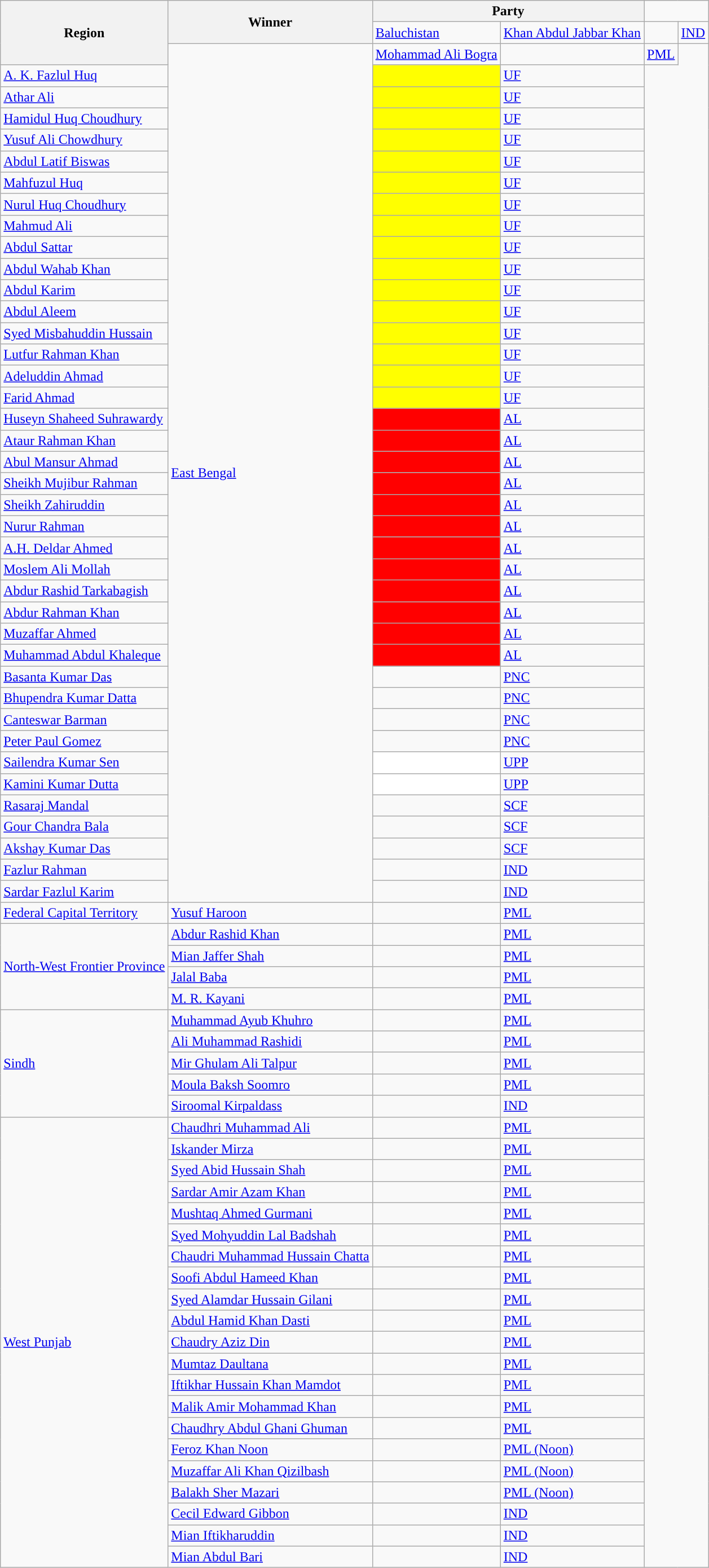<table class="wikitable sortable static-row-numbers">
<tr>
<th rowspan="3">Region</th>
<th rowspan="2">Winner</th>
<th colspan="2" rowpan="2">Party</th>
</tr>
<tr>
<td rowspan="1"><a href='#'>Baluchistan</a></td>
<td><a href='#'>Khan Abdul Jabbar Khan</a></td>
<td style="color:inherit;background:"></td>
<td><a href='#'>IND</a></td>
</tr>
<tr>
<td rowspan="40"><a href='#'>East Bengal</a></td>
<td><a href='#'>Mohammad Ali Bogra</a></td>
<td style="color:inherit;background:"></td>
<td><a href='#'>PML</a></td>
</tr>
<tr>
<td><a href='#'>A. K. Fazlul Huq</a></td>
<td style="color:inherit;background:yellow"></td>
<td><a href='#'>UF</a></td>
</tr>
<tr>
<td><a href='#'>Athar Ali</a></td>
<td style="color:inherit;background:yellow"></td>
<td><a href='#'>UF</a></td>
</tr>
<tr>
<td><a href='#'>Hamidul Huq Choudhury</a></td>
<td style="color:inherit;background:yellow"></td>
<td><a href='#'>UF</a></td>
</tr>
<tr>
<td><a href='#'>Yusuf Ali Chowdhury</a></td>
<td style="color:inherit;background:yellow"></td>
<td><a href='#'>UF</a></td>
</tr>
<tr>
<td><a href='#'>Abdul Latif Biswas</a></td>
<td style="color:inherit;background:yellow"></td>
<td><a href='#'>UF</a></td>
</tr>
<tr>
<td><a href='#'>Mahfuzul Huq</a></td>
<td style="color:inherit;background:yellow"></td>
<td><a href='#'>UF</a></td>
</tr>
<tr>
<td><a href='#'>Nurul Huq Choudhury</a></td>
<td style="color:inherit;background:yellow"></td>
<td><a href='#'>UF</a></td>
</tr>
<tr>
<td><a href='#'>Mahmud Ali</a></td>
<td style="color:inherit;background:yellow"></td>
<td><a href='#'>UF</a></td>
</tr>
<tr>
<td><a href='#'>Abdul Sattar</a></td>
<td style="color:inherit;background:yellow"></td>
<td><a href='#'>UF</a></td>
</tr>
<tr>
<td><a href='#'>Abdul Wahab Khan</a></td>
<td style="color:inherit;background:yellow"></td>
<td><a href='#'>UF</a></td>
</tr>
<tr>
<td><a href='#'>Abdul Karim</a></td>
<td style="color:inherit;background:yellow"></td>
<td><a href='#'>UF</a></td>
</tr>
<tr>
<td><a href='#'>Abdul Aleem</a></td>
<td style="color:inherit;background:yellow"></td>
<td><a href='#'>UF</a></td>
</tr>
<tr>
<td><a href='#'>Syed Misbahuddin Hussain</a></td>
<td style="color:inherit;background:yellow"></td>
<td><a href='#'>UF</a></td>
</tr>
<tr>
<td><a href='#'>Lutfur Rahman Khan</a></td>
<td style="color:inherit;background:yellow"></td>
<td><a href='#'>UF</a></td>
</tr>
<tr>
<td><a href='#'>Adeluddin Ahmad</a></td>
<td style="color:inherit;background:yellow"></td>
<td><a href='#'>UF</a></td>
</tr>
<tr>
<td><a href='#'>Farid Ahmad</a></td>
<td style="color:inherit;background:yellow"></td>
<td><a href='#'>UF</a></td>
</tr>
<tr>
<td><a href='#'>Huseyn Shaheed Suhrawardy</a></td>
<td style="color:inherit;background:#FF0000"></td>
<td><a href='#'>AL</a></td>
</tr>
<tr>
<td><a href='#'>Ataur Rahman Khan</a></td>
<td style="color:inherit;background:#FF0000"></td>
<td><a href='#'>AL</a></td>
</tr>
<tr>
<td><a href='#'>Abul Mansur Ahmad</a></td>
<td style="color:inherit;background:#FF0000"></td>
<td><a href='#'>AL</a></td>
</tr>
<tr>
<td><a href='#'>Sheikh Mujibur Rahman</a></td>
<td style="color:inherit;background:#FF0000"></td>
<td><a href='#'>AL</a></td>
</tr>
<tr>
<td><a href='#'>Sheikh Zahiruddin</a></td>
<td style="color:inherit;background:#FF0000"></td>
<td><a href='#'>AL</a></td>
</tr>
<tr>
<td><a href='#'>Nurur Rahman</a></td>
<td style="color:inherit;background:#FF0000"></td>
<td><a href='#'>AL</a></td>
</tr>
<tr>
<td><a href='#'>A.H. Deldar Ahmed</a></td>
<td style="color:inherit;background:#FF0000"></td>
<td><a href='#'>AL</a></td>
</tr>
<tr>
<td><a href='#'>Moslem Ali Mollah</a></td>
<td style="color:inherit;background:#FF0000"></td>
<td><a href='#'>AL</a></td>
</tr>
<tr>
<td><a href='#'>Abdur Rashid Tarkabagish</a></td>
<td style="color:inherit;background:#FF0000"></td>
<td><a href='#'>AL</a></td>
</tr>
<tr>
<td><a href='#'>Abdur Rahman Khan</a></td>
<td style="color:inherit;background:#FF0000"></td>
<td><a href='#'>AL</a></td>
</tr>
<tr>
<td><a href='#'>Muzaffar Ahmed</a></td>
<td style="color:inherit;background:#FF0000"></td>
<td><a href='#'>AL</a></td>
</tr>
<tr>
<td><a href='#'>Muhammad Abdul Khaleque</a></td>
<td style="color:inherit;background:#FF0000"></td>
<td><a href='#'>AL</a></td>
</tr>
<tr>
<td><a href='#'>Basanta Kumar Das</a></td>
<td style="color:inherit;background:"></td>
<td><a href='#'>PNC</a></td>
</tr>
<tr>
<td><a href='#'>Bhupendra Kumar Datta</a></td>
<td style="color:inherit;background:"></td>
<td><a href='#'>PNC</a></td>
</tr>
<tr>
<td><a href='#'>Canteswar Barman</a></td>
<td style="color:inherit;background:"></td>
<td><a href='#'>PNC</a></td>
</tr>
<tr>
<td><a href='#'>Peter Paul Gomez</a></td>
<td style="color:inherit;background:"></td>
<td><a href='#'>PNC</a></td>
</tr>
<tr>
<td><a href='#'>Sailendra Kumar Sen</a></td>
<td style="color:inherit;background:white"></td>
<td><a href='#'>UPP</a></td>
</tr>
<tr>
<td><a href='#'>Kamini Kumar Dutta</a></td>
<td style="color:inherit;background:white"></td>
<td><a href='#'>UPP</a></td>
</tr>
<tr>
<td><a href='#'>Rasaraj Mandal</a></td>
<td style="color:inherit;background:"></td>
<td><a href='#'>SCF</a></td>
</tr>
<tr>
<td><a href='#'>Gour Chandra Bala</a></td>
<td style="color:inherit;background:"></td>
<td><a href='#'>SCF</a></td>
</tr>
<tr>
<td><a href='#'>Akshay Kumar Das</a></td>
<td style="color:inherit;background:"></td>
<td><a href='#'>SCF</a></td>
</tr>
<tr>
<td><a href='#'>Fazlur Rahman</a></td>
<td style="color:inherit;background:"></td>
<td><a href='#'>IND</a></td>
</tr>
<tr>
<td><a href='#'>Sardar Fazlul Karim</a></td>
<td style="color:inherit;background:"></td>
<td><a href='#'>IND</a></td>
</tr>
<tr>
<td rowspan="1"><a href='#'>Federal Capital Territory</a></td>
<td><a href='#'>Yusuf Haroon</a></td>
<td style="color:inherit;background:"></td>
<td><a href='#'>PML</a></td>
</tr>
<tr>
<td rowspan="4"><a href='#'>North-West Frontier Province</a></td>
<td><a href='#'>Abdur Rashid Khan</a></td>
<td style="color:inherit;background:"></td>
<td><a href='#'>PML</a></td>
</tr>
<tr>
<td><a href='#'>Mian Jaffer Shah</a></td>
<td style="color:inherit;background:"></td>
<td><a href='#'>PML</a></td>
</tr>
<tr>
<td><a href='#'>Jalal Baba</a></td>
<td style="color:inherit;background:"></td>
<td><a href='#'>PML</a></td>
</tr>
<tr>
<td><a href='#'>M. R. Kayani</a></td>
<td style="color:inherit;background:"></td>
<td><a href='#'>PML</a></td>
</tr>
<tr>
<td rowspan="5"><a href='#'>Sindh</a></td>
<td><a href='#'>Muhammad Ayub Khuhro</a></td>
<td style="color:inherit;background:"></td>
<td><a href='#'>PML</a></td>
</tr>
<tr>
<td><a href='#'>Ali Muhammad Rashidi</a></td>
<td style="color:inherit;background:"></td>
<td><a href='#'>PML</a></td>
</tr>
<tr>
<td><a href='#'>Mir Ghulam Ali Talpur</a></td>
<td style="color:inherit;background:"></td>
<td><a href='#'>PML</a></td>
</tr>
<tr>
<td><a href='#'>Moula Baksh Soomro</a></td>
<td style="color:inherit;background:"></td>
<td><a href='#'>PML</a></td>
</tr>
<tr>
<td><a href='#'>Siroomal Kirpaldass</a></td>
<td style="color:inherit;background:"></td>
<td><a href='#'>IND</a></td>
</tr>
<tr>
<td rowspan="21"><a href='#'>West Punjab</a></td>
<td><a href='#'>Chaudhri Muhammad Ali</a></td>
<td style="color:inherit;background:"></td>
<td><a href='#'>PML</a></td>
</tr>
<tr>
<td><a href='#'>Iskander Mirza</a></td>
<td style="color:inherit;background:"></td>
<td><a href='#'>PML</a></td>
</tr>
<tr>
<td><a href='#'>Syed Abid Hussain Shah</a></td>
<td style="color:inherit;background:"></td>
<td><a href='#'>PML</a></td>
</tr>
<tr>
<td><a href='#'>Sardar Amir Azam Khan</a></td>
<td style="color:inherit;background:"></td>
<td><a href='#'>PML</a></td>
</tr>
<tr>
<td><a href='#'>Mushtaq Ahmed Gurmani</a></td>
<td style="color:inherit;background:"></td>
<td><a href='#'>PML</a></td>
</tr>
<tr>
<td><a href='#'>Syed Mohyuddin Lal Badshah</a></td>
<td style="color:inherit;background:"></td>
<td><a href='#'>PML</a></td>
</tr>
<tr>
<td><a href='#'>Chaudri Muhammad Hussain Chatta</a></td>
<td style="color:inherit;background:"></td>
<td><a href='#'>PML</a></td>
</tr>
<tr>
<td><a href='#'>Soofi Abdul Hameed Khan</a></td>
<td style="color:inherit;background:"></td>
<td><a href='#'>PML</a></td>
</tr>
<tr>
<td><a href='#'>Syed Alamdar Hussain Gilani</a></td>
<td style="color:inherit;background:"></td>
<td><a href='#'>PML</a></td>
</tr>
<tr>
<td><a href='#'>Abdul Hamid Khan Dasti</a></td>
<td style="color:inherit;background:"></td>
<td><a href='#'>PML</a></td>
</tr>
<tr>
<td><a href='#'>Chaudry Aziz Din</a></td>
<td style="color:inherit;background:"></td>
<td><a href='#'>PML</a></td>
</tr>
<tr>
<td><a href='#'>Mumtaz Daultana</a></td>
<td style="color:inherit;background:"></td>
<td><a href='#'>PML</a></td>
</tr>
<tr>
<td><a href='#'>Iftikhar Hussain Khan Mamdot</a></td>
<td style="color:inherit;background:"></td>
<td><a href='#'>PML</a></td>
</tr>
<tr>
<td><a href='#'>Malik Amir Mohammad Khan</a></td>
<td style="color:inherit;background:"></td>
<td><a href='#'>PML</a></td>
</tr>
<tr>
<td><a href='#'>Chaudhry Abdul Ghani Ghuman</a></td>
<td style="color:inherit;background:"></td>
<td><a href='#'>PML</a></td>
</tr>
<tr>
<td><a href='#'>Feroz Khan Noon</a></td>
<td style="color:inherit;background:"></td>
<td><a href='#'>PML (Noon)</a></td>
</tr>
<tr>
<td><a href='#'>Muzaffar Ali Khan Qizilbash</a></td>
<td style="color:inherit;background:"></td>
<td><a href='#'>PML (Noon)</a></td>
</tr>
<tr>
<td><a href='#'>Balakh Sher Mazari</a></td>
<td style="color:inherit;background:"></td>
<td><a href='#'>PML (Noon)</a></td>
</tr>
<tr>
<td><a href='#'>Cecil Edward Gibbon</a></td>
<td style="color:inherit;background:"></td>
<td><a href='#'>IND</a></td>
</tr>
<tr>
<td><a href='#'>Mian Iftikharuddin</a></td>
<td style="color:inherit;background:"></td>
<td><a href='#'>IND</a></td>
</tr>
<tr>
<td><a href='#'>Mian Abdul Bari</a></td>
<td style="color:inherit;background:"></td>
<td><a href='#'>IND</a></td>
</tr>
</table>
